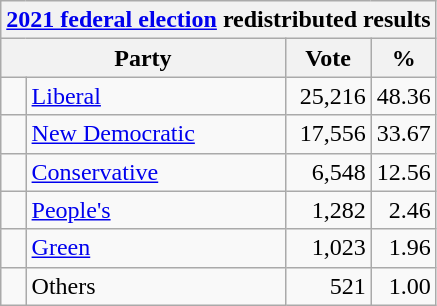<table class="wikitable">
<tr>
<th colspan="4"><a href='#'>2021 federal election</a> redistributed results</th>
</tr>
<tr>
<th bgcolor="#DDDDFF" width="130px" colspan="2">Party</th>
<th bgcolor="#DDDDFF" width="50px">Vote</th>
<th bgcolor="#DDDDFF" width="30px">%</th>
</tr>
<tr>
<td> </td>
<td><a href='#'>Liberal</a></td>
<td align=right>25,216</td>
<td align=right>48.36</td>
</tr>
<tr>
<td> </td>
<td><a href='#'>New Democratic</a></td>
<td align=right>17,556</td>
<td align=right>33.67</td>
</tr>
<tr>
<td> </td>
<td><a href='#'>Conservative</a></td>
<td align=right>6,548</td>
<td align=right>12.56</td>
</tr>
<tr>
<td> </td>
<td><a href='#'>People's</a></td>
<td align=right>1,282</td>
<td align=right>2.46</td>
</tr>
<tr>
<td> </td>
<td><a href='#'>Green</a></td>
<td align=right>1,023</td>
<td align=right>1.96</td>
</tr>
<tr>
<td> </td>
<td>Others</td>
<td align=right>521</td>
<td align=right>1.00</td>
</tr>
</table>
